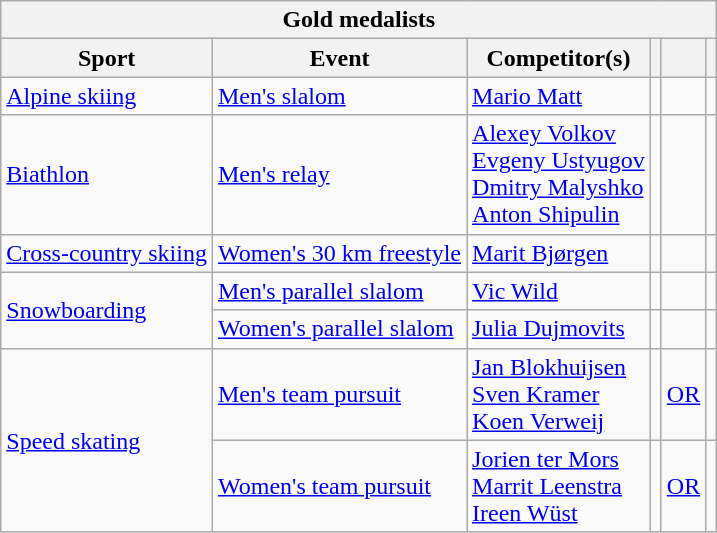<table class="wikitable">
<tr>
<th colspan="6">Gold medalists</th>
</tr>
<tr>
<th>Sport</th>
<th>Event</th>
<th>Competitor(s)</th>
<th></th>
<th></th>
<th></th>
</tr>
<tr>
<td><a href='#'>Alpine skiing</a></td>
<td><a href='#'>Men's slalom</a></td>
<td><a href='#'>Mario Matt</a></td>
<td></td>
<td></td>
<td></td>
</tr>
<tr>
<td><a href='#'>Biathlon</a></td>
<td><a href='#'>Men's relay</a></td>
<td><a href='#'>Alexey Volkov</a><br><a href='#'>Evgeny Ustyugov</a><br><a href='#'>Dmitry Malyshko</a><br><a href='#'>Anton Shipulin</a></td>
<td></td>
<td></td>
<td></td>
</tr>
<tr>
<td><a href='#'>Cross-country skiing</a></td>
<td><a href='#'>Women's 30 km freestyle</a></td>
<td><a href='#'>Marit Bjørgen</a></td>
<td></td>
<td></td>
<td></td>
</tr>
<tr>
<td rowspan=2><a href='#'>Snowboarding</a></td>
<td><a href='#'>Men's parallel slalom</a></td>
<td><a href='#'>Vic Wild</a></td>
<td></td>
<td></td>
<td></td>
</tr>
<tr>
<td><a href='#'>Women's parallel slalom</a></td>
<td><a href='#'>Julia Dujmovits</a></td>
<td></td>
<td></td>
<td></td>
</tr>
<tr>
<td rowspan=2><a href='#'>Speed skating</a></td>
<td><a href='#'>Men's team pursuit</a></td>
<td><a href='#'>Jan Blokhuijsen</a><br><a href='#'>Sven Kramer</a><br><a href='#'>Koen Verweij</a></td>
<td></td>
<td><a href='#'>OR</a></td>
<td></td>
</tr>
<tr>
<td><a href='#'>Women's team pursuit</a></td>
<td><a href='#'>Jorien ter Mors</a><br><a href='#'>Marrit Leenstra</a><br><a href='#'>Ireen Wüst</a></td>
<td></td>
<td><a href='#'>OR</a></td>
<td></td>
</tr>
</table>
